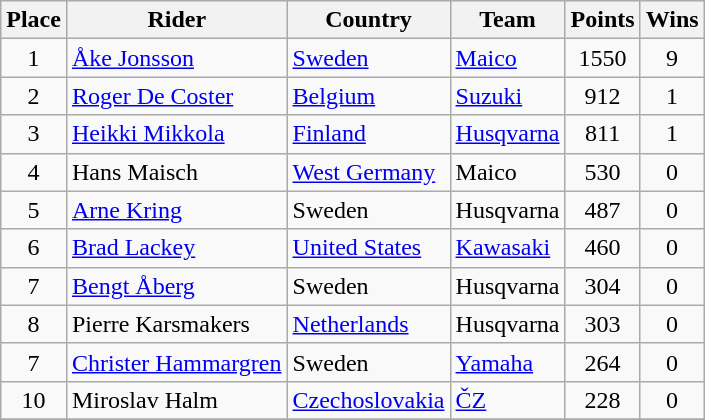<table class="wikitable">
<tr>
<th>Place</th>
<th>Rider</th>
<th>Country</th>
<th>Team</th>
<th>Points</th>
<th>Wins</th>
</tr>
<tr>
<td align="center">1</td>
<td> <a href='#'>Åke Jonsson</a></td>
<td><a href='#'>Sweden</a></td>
<td><a href='#'>Maico</a></td>
<td align="center">1550</td>
<td align="center">9</td>
</tr>
<tr>
<td align="center">2</td>
<td> <a href='#'>Roger De Coster</a></td>
<td><a href='#'>Belgium</a></td>
<td><a href='#'>Suzuki</a></td>
<td align="center">912</td>
<td align="center">1</td>
</tr>
<tr>
<td align="center">3</td>
<td> <a href='#'>Heikki Mikkola</a></td>
<td><a href='#'>Finland</a></td>
<td><a href='#'>Husqvarna</a></td>
<td align="center">811</td>
<td align="center">1</td>
</tr>
<tr>
<td align="center">4</td>
<td> Hans Maisch</td>
<td><a href='#'>West Germany</a></td>
<td>Maico</td>
<td align="center">530</td>
<td align="center">0</td>
</tr>
<tr>
<td align="center">5</td>
<td> <a href='#'>Arne Kring</a></td>
<td>Sweden</td>
<td>Husqvarna</td>
<td align="center">487</td>
<td align="center">0</td>
</tr>
<tr>
<td align="center">6</td>
<td> <a href='#'>Brad Lackey</a></td>
<td><a href='#'>United States</a></td>
<td><a href='#'>Kawasaki</a></td>
<td align="center">460</td>
<td align="center">0</td>
</tr>
<tr>
<td align="center">7</td>
<td> <a href='#'>Bengt Åberg</a></td>
<td>Sweden</td>
<td>Husqvarna</td>
<td align="center">304</td>
<td align="center">0</td>
</tr>
<tr>
<td align="center">8</td>
<td> Pierre Karsmakers</td>
<td><a href='#'>Netherlands</a></td>
<td>Husqvarna</td>
<td align="center">303</td>
<td align="center">0</td>
</tr>
<tr>
<td align="center">7</td>
<td> <a href='#'>Christer Hammargren</a></td>
<td>Sweden</td>
<td><a href='#'>Yamaha</a></td>
<td align="center">264</td>
<td align="center">0</td>
</tr>
<tr>
<td align="center">10</td>
<td> Miroslav Halm</td>
<td><a href='#'>Czechoslovakia</a></td>
<td><a href='#'>ČZ</a></td>
<td align="center">228</td>
<td align="center">0</td>
</tr>
<tr>
</tr>
</table>
